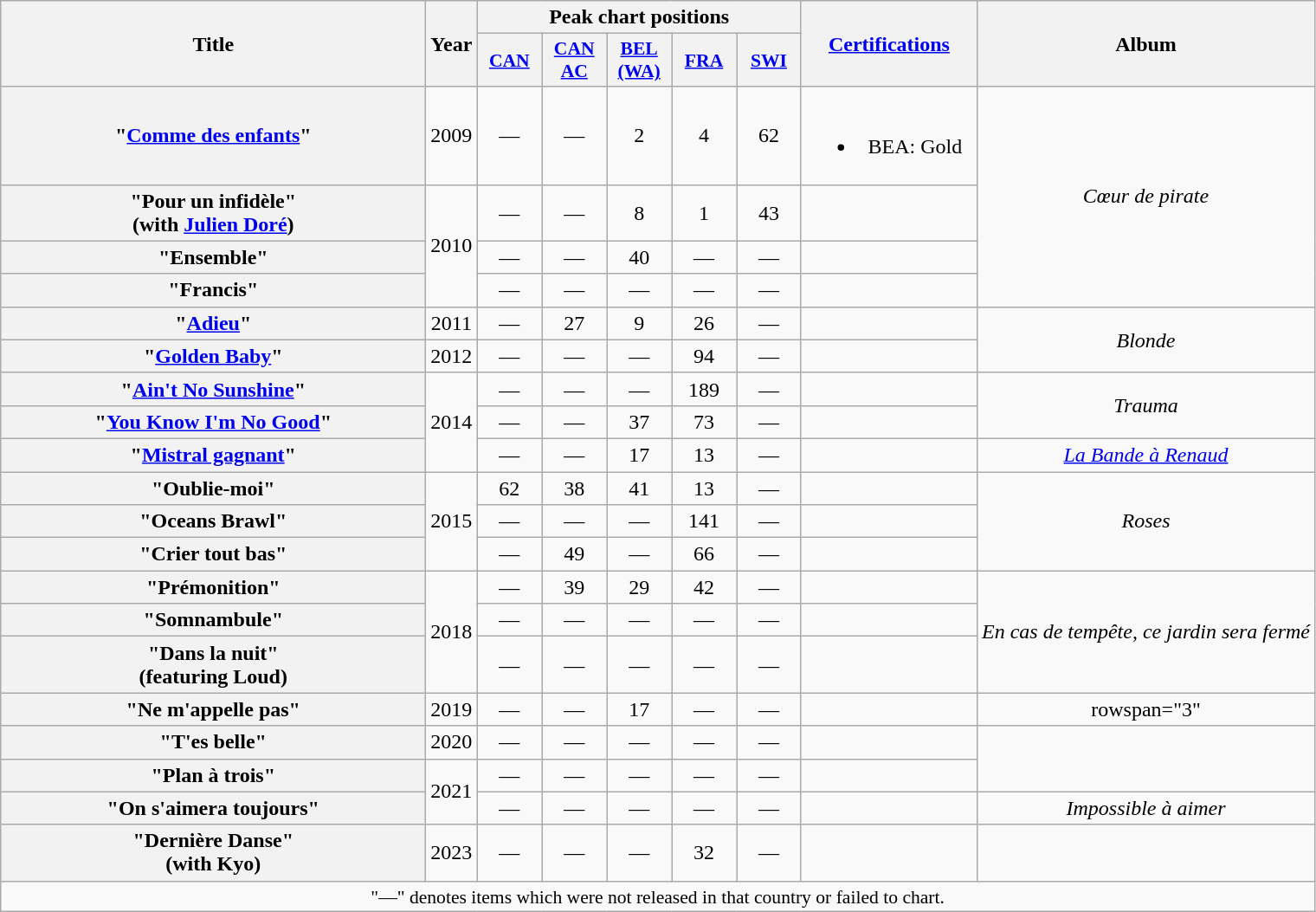<table class="wikitable plainrowheaders" style="text-align:center;">
<tr>
<th scope="col" rowspan="2" style="width:20em;">Title</th>
<th scope="col" rowspan="2">Year</th>
<th scope="col" colspan="5">Peak chart positions</th>
<th scope="col" rowspan="2" style="width:8em;"><a href='#'>Certifications</a></th>
<th scope="col" rowspan="2">Album</th>
</tr>
<tr>
<th style="width:3em;font-size:90%"><a href='#'>CAN</a><br></th>
<th style="width:3em;font-size:90%"><a href='#'>CAN AC</a><br></th>
<th style="width:3em;font-size:90%"><a href='#'>BEL<br>(WA)</a><br></th>
<th style="width:3em;font-size:90%"><a href='#'>FRA</a><br></th>
<th style="width:3em;font-size:90%"><a href='#'>SWI</a><br></th>
</tr>
<tr>
<th scope="row">"<a href='#'>Comme des enfants</a>"</th>
<td>2009</td>
<td>—</td>
<td>—</td>
<td>2</td>
<td>4</td>
<td>62</td>
<td><br><ul><li>BEA: Gold</li></ul></td>
<td rowspan="4"><em>Cœur de pirate</em></td>
</tr>
<tr>
<th scope="row">"Pour un infidèle"<br><span>(with <a href='#'>Julien Doré</a>)</span></th>
<td rowspan="3">2010</td>
<td>—</td>
<td>—</td>
<td>8</td>
<td>1</td>
<td>43</td>
<td></td>
</tr>
<tr>
<th scope="row">"Ensemble"</th>
<td>—</td>
<td>—</td>
<td>40</td>
<td>—</td>
<td>—</td>
<td></td>
</tr>
<tr>
<th scope="row">"Francis"</th>
<td>—</td>
<td>—</td>
<td>—</td>
<td>—</td>
<td>—</td>
<td></td>
</tr>
<tr>
<th scope="row">"<a href='#'>Adieu</a>"</th>
<td>2011</td>
<td>—</td>
<td>27</td>
<td>9</td>
<td>26</td>
<td>—</td>
<td></td>
<td rowspan="2"><em>Blonde</em></td>
</tr>
<tr>
<th scope="row">"<a href='#'>Golden Baby</a>"</th>
<td>2012</td>
<td>—</td>
<td>—</td>
<td>—</td>
<td>94</td>
<td>—</td>
<td></td>
</tr>
<tr>
<th scope="row">"<a href='#'>Ain't No Sunshine</a>"</th>
<td rowspan="3">2014</td>
<td>—</td>
<td>—</td>
<td>—</td>
<td>189</td>
<td>—</td>
<td></td>
<td rowspan="2"><em>Trauma</em></td>
</tr>
<tr>
<th scope="row">"<a href='#'>You Know I'm No Good</a>"</th>
<td>—</td>
<td>—</td>
<td>37</td>
<td>73</td>
<td>—</td>
<td></td>
</tr>
<tr>
<th scope="row">"<a href='#'>Mistral gagnant</a>"</th>
<td>—</td>
<td>—</td>
<td>17</td>
<td>13</td>
<td>—</td>
<td></td>
<td><em><a href='#'>La Bande à Renaud</a></em></td>
</tr>
<tr>
<th scope="row">"Oublie-moi"</th>
<td rowspan="3">2015</td>
<td>62</td>
<td>38</td>
<td>41</td>
<td>13</td>
<td>—</td>
<td></td>
<td rowspan="3"><em>Roses</em></td>
</tr>
<tr>
<th scope="row">"Oceans Brawl"</th>
<td>—</td>
<td>—</td>
<td>—</td>
<td>141</td>
<td>—</td>
<td></td>
</tr>
<tr>
<th scope="row">"Crier tout bas"</th>
<td>—</td>
<td>49</td>
<td>—</td>
<td>66<br></td>
<td>—</td>
<td></td>
</tr>
<tr>
<th scope="row">"Prémonition"</th>
<td rowspan="3">2018</td>
<td>—</td>
<td>39</td>
<td>29</td>
<td>42</td>
<td>—</td>
<td></td>
<td rowspan="3"><em>En cas de tempête, ce jardin sera fermé</em></td>
</tr>
<tr>
<th scope="row">"Somnambule"</th>
<td>—</td>
<td>—</td>
<td>—</td>
<td>—</td>
<td>—</td>
<td></td>
</tr>
<tr>
<th scope="row">"Dans la nuit"<br><span>(featuring Loud)</span></th>
<td>—</td>
<td>—</td>
<td>—</td>
<td>—</td>
<td>—</td>
<td></td>
</tr>
<tr>
<th scope="row">"Ne m'appelle pas"</th>
<td>2019</td>
<td>—</td>
<td>—</td>
<td>17</td>
<td>—</td>
<td>—</td>
<td></td>
<td>rowspan="3" </td>
</tr>
<tr>
<th scope="row">"T'es belle"</th>
<td>2020</td>
<td>—</td>
<td>—</td>
<td>—</td>
<td>—</td>
<td>—</td>
<td></td>
</tr>
<tr>
<th scope="row">"Plan à trois"</th>
<td rowspan="2">2021</td>
<td>—</td>
<td>—</td>
<td>—</td>
<td>—</td>
<td>—</td>
<td></td>
</tr>
<tr>
<th scope="row">"On s'aimera toujours"</th>
<td>—</td>
<td>—</td>
<td>—</td>
<td>—</td>
<td>—</td>
<td></td>
<td><em>Impossible à aimer</em></td>
</tr>
<tr>
<th scope="row">"Dernière Danse"<br><span>(with Kyo)</span></th>
<td>2023</td>
<td>—</td>
<td>—</td>
<td>—</td>
<td>32</td>
<td>—</td>
<td></td>
<td></td>
</tr>
<tr>
<td colspan="10" style="text-align:center; font-size:90%;">"—" denotes items which were not released in that country or failed to chart.</td>
</tr>
</table>
